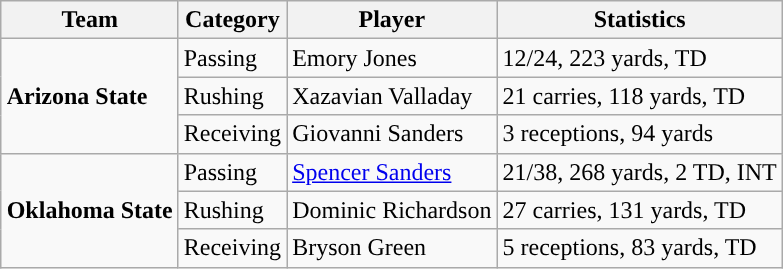<table class="wikitable" style="float: right;">
<tr>
<th>Team</th>
<th>Category</th>
<th>Player</th>
<th>Statistics</th>
</tr>
<tr>
<td rowspan=3><strong>Arizona State</strong></td>
<td>Passing</td>
<td>Emory Jones</td>
<td>12/24, 223 yards, TD</td>
</tr>
<tr>
<td>Rushing</td>
<td>Xazavian Valladay</td>
<td>21 carries, 118 yards, TD</td>
</tr>
<tr>
<td>Receiving</td>
<td>Giovanni Sanders</td>
<td>3 receptions, 94 yards</td>
</tr>
<tr>
<td rowspan=3><strong>Oklahoma State</strong></td>
<td>Passing</td>
<td><a href='#'>Spencer Sanders</a></td>
<td>21/38, 268 yards, 2 TD, INT</td>
</tr>
<tr>
<td>Rushing</td>
<td>Dominic Richardson</td>
<td>27 carries, 131 yards, TD</td>
</tr>
<tr>
<td>Receiving</td>
<td>Bryson Green</td>
<td>5 receptions, 83 yards, TD</td>
</tr>
</table>
